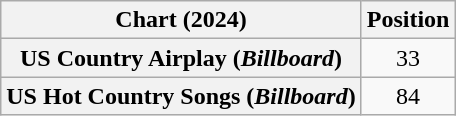<table class="wikitable sortable plainrowheaders" style="text-align:center">
<tr>
<th scope="col">Chart (2024)</th>
<th scope="col">Position</th>
</tr>
<tr>
<th scope="row">US Country Airplay (<em>Billboard</em>)</th>
<td>33</td>
</tr>
<tr>
<th scope="row">US Hot Country Songs (<em>Billboard</em>)</th>
<td>84</td>
</tr>
</table>
